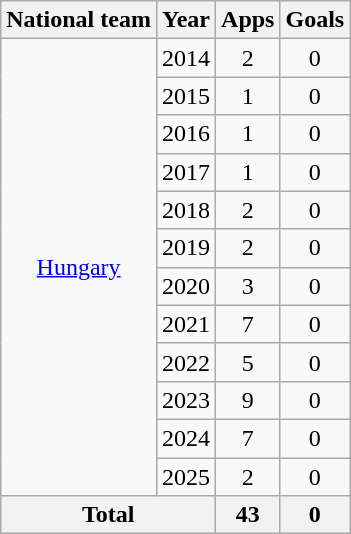<table class="wikitable" style="text-align:center">
<tr>
<th>National team</th>
<th>Year</th>
<th>Apps</th>
<th>Goals</th>
</tr>
<tr>
<td rowspan="12"><a href='#'>Hungary</a></td>
<td>2014</td>
<td>2</td>
<td>0</td>
</tr>
<tr>
<td>2015</td>
<td>1</td>
<td>0</td>
</tr>
<tr>
<td>2016</td>
<td>1</td>
<td>0</td>
</tr>
<tr>
<td>2017</td>
<td>1</td>
<td>0</td>
</tr>
<tr>
<td>2018</td>
<td>2</td>
<td>0</td>
</tr>
<tr>
<td>2019</td>
<td>2</td>
<td>0</td>
</tr>
<tr>
<td>2020</td>
<td>3</td>
<td>0</td>
</tr>
<tr>
<td>2021</td>
<td>7</td>
<td>0</td>
</tr>
<tr>
<td>2022</td>
<td>5</td>
<td>0</td>
</tr>
<tr>
<td>2023</td>
<td>9</td>
<td>0</td>
</tr>
<tr>
<td>2024</td>
<td>7</td>
<td>0</td>
</tr>
<tr>
<td>2025</td>
<td>2</td>
<td>0</td>
</tr>
<tr>
<th colspan=2>Total</th>
<th>43</th>
<th>0</th>
</tr>
</table>
